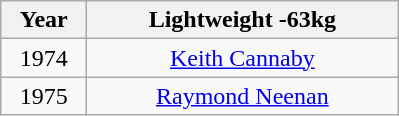<table class="wikitable" style="text-align:center">
<tr>
<th width=50>Year</th>
<th width=200>Lightweight -63kg</th>
</tr>
<tr>
<td>1974</td>
<td><a href='#'>Keith Cannaby</a></td>
</tr>
<tr>
<td>1975</td>
<td><a href='#'>Raymond Neenan</a></td>
</tr>
</table>
